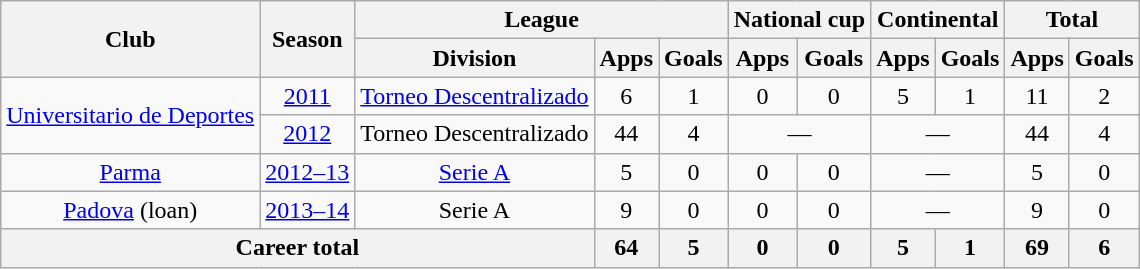<table class="wikitable" style="text-align:center">
<tr>
<th rowspan="2">Club</th>
<th rowspan="2">Season</th>
<th colspan="3">League</th>
<th colspan="2">National cup</th>
<th colspan="2">Continental</th>
<th colspan="2">Total</th>
</tr>
<tr>
<th>Division</th>
<th>Apps</th>
<th>Goals</th>
<th>Apps</th>
<th>Goals</th>
<th>Apps</th>
<th>Goals</th>
<th>Apps</th>
<th>Goals</th>
</tr>
<tr>
<td rowspan="2"><a href='#'>Universitario de Deportes</a></td>
<td><a href='#'>2011</a></td>
<td><a href='#'>Torneo Descentralizado</a></td>
<td>6</td>
<td>1</td>
<td>0</td>
<td>0</td>
<td>5</td>
<td>1</td>
<td>11</td>
<td>2</td>
</tr>
<tr>
<td><a href='#'>2012</a></td>
<td>Torneo Descentralizado</td>
<td>44</td>
<td>4</td>
<td colspan="2">—</td>
<td colspan="2">—</td>
<td>44</td>
<td>4</td>
</tr>
<tr>
<td><a href='#'>Parma</a></td>
<td><a href='#'>2012–13</a></td>
<td><a href='#'>Serie A</a></td>
<td>5</td>
<td>0</td>
<td>0</td>
<td>0</td>
<td colspan="2">—</td>
<td>5</td>
<td>0</td>
</tr>
<tr>
<td><a href='#'>Padova</a> (loan)</td>
<td><a href='#'>2013–14</a></td>
<td>Serie A</td>
<td>9</td>
<td>0</td>
<td>0</td>
<td>0</td>
<td colspan="2">—</td>
<td>9</td>
<td>0</td>
</tr>
<tr>
<th colspan="3">Career total</th>
<th>64</th>
<th>5</th>
<th>0</th>
<th>0</th>
<th>5</th>
<th>1</th>
<th>69</th>
<th>6</th>
</tr>
</table>
